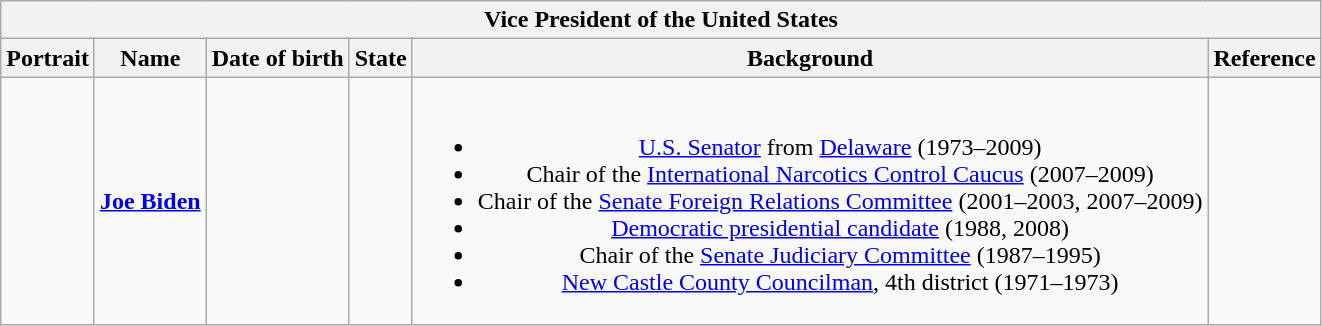<table class="wikitable collapsible" style="text-align:center;">
<tr>
<th colspan="6">Vice President of the United States</th>
</tr>
<tr>
<th>Portrait</th>
<th>Name</th>
<th>Date of birth</th>
<th>State</th>
<th>Background</th>
<th>Reference</th>
</tr>
<tr>
<td></td>
<td><strong><a href='#'>Joe Biden</a></strong></td>
<td></td>
<td></td>
<td><br><ul><li><a href='#'>U.S. Senator</a> from <a href='#'>Delaware</a> (1973–2009)</li><li>Chair of the <a href='#'>International Narcotics Control Caucus</a> (2007–2009)</li><li>Chair of the <a href='#'>Senate Foreign Relations Committee</a> (2001–2003, 2007–2009)</li><li><a href='#'>Democratic presidential candidate</a> (1988, 2008)</li><li>Chair of the <a href='#'>Senate Judiciary Committee</a> (1987–1995)</li><li><a href='#'>New Castle County Councilman</a>, 4th district (1971–1973)</li></ul></td>
<td></td>
</tr>
</table>
